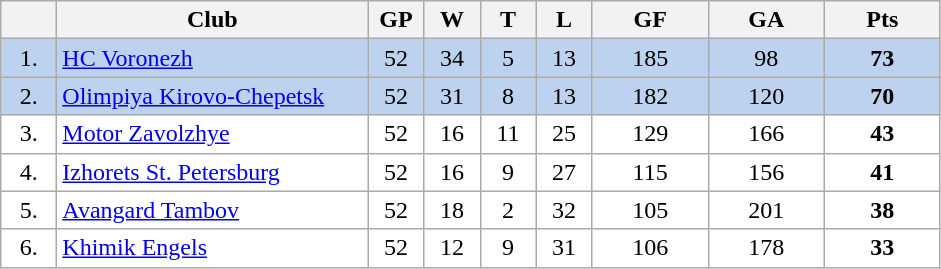<table class="wikitable">
<tr>
<th width="30"></th>
<th width="200">Club</th>
<th width="30">GP</th>
<th width="30">W</th>
<th width="30">T</th>
<th width="30">L</th>
<th width="70">GF</th>
<th width="70">GA</th>
<th width="70">Pts</th>
</tr>
<tr bgcolor="#BCD2EE" align="center">
<td>1.</td>
<td align="left"><a href='#'>HC Voronezh</a></td>
<td>52</td>
<td>34</td>
<td>5</td>
<td>13</td>
<td>185</td>
<td>98</td>
<td><strong>73</strong></td>
</tr>
<tr bgcolor="#BCD2EE" align="center">
<td>2.</td>
<td align="left"><a href='#'>Olimpiya Kirovo-Chepetsk</a></td>
<td>52</td>
<td>31</td>
<td>8</td>
<td>13</td>
<td>182</td>
<td>120</td>
<td><strong>70</strong></td>
</tr>
<tr bgcolor="#FFFFFF" align="center">
<td>3.</td>
<td align="left"><a href='#'>Motor Zavolzhye</a></td>
<td>52</td>
<td>16</td>
<td>11</td>
<td>25</td>
<td>129</td>
<td>166</td>
<td><strong>43</strong></td>
</tr>
<tr bgcolor="#FFFFFF" align="center">
<td>4.</td>
<td align="left"><a href='#'>Izhorets St. Petersburg</a></td>
<td>52</td>
<td>16</td>
<td>9</td>
<td>27</td>
<td>115</td>
<td>156</td>
<td><strong>41</strong></td>
</tr>
<tr bgcolor="#FFFFFF" align="center">
<td>5.</td>
<td align="left"><a href='#'>Avangard Tambov</a></td>
<td>52</td>
<td>18</td>
<td>2</td>
<td>32</td>
<td>105</td>
<td>201</td>
<td><strong>38</strong></td>
</tr>
<tr bgcolor="#FFFFFF" align="center">
<td>6.</td>
<td align="left"><a href='#'>Khimik Engels</a></td>
<td>52</td>
<td>12</td>
<td>9</td>
<td>31</td>
<td>106</td>
<td>178</td>
<td><strong>33</strong></td>
</tr>
</table>
